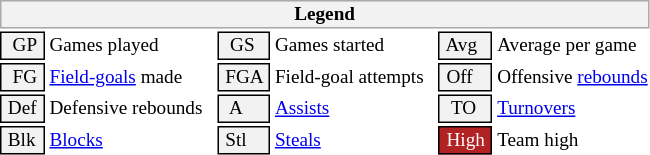<table class="toccolours" style="font-size: 80%; white-space: nowrap;">
<tr>
<th colspan="6" style="background-color: #F2F2F2; border: 1px solid #AAAAAA;">Legend</th>
</tr>
<tr>
<td style="background-color: #F2F2F2; border: 1px solid black;">  GP </td>
<td>Games played</td>
<td style="background-color: #F2F2F2; border: 1px solid black">  GS </td>
<td>Games started</td>
<td style="background-color: #F2F2F2; border: 1px solid black"> Avg </td>
<td>Average per game</td>
</tr>
<tr>
<td style="background-color: #F2F2F2; border: 1px solid black">  FG </td>
<td style="padding-right: 8px"><a href='#'>Field-goals</a> made</td>
<td style="background-color: #F2F2F2; border: 1px solid black"> FGA </td>
<td style="padding-right: 8px">Field-goal attempts</td>
<td style="background-color: #F2F2F2; border: 1px solid black;"> Off </td>
<td>Offensive <a href='#'>rebounds</a></td>
</tr>
<tr>
<td style="background-color: #F2F2F2; border: 1px solid black;"> Def </td>
<td style="padding-right: 8px">Defensive rebounds</td>
<td style="background-color: #F2F2F2; border: 1px solid black">  A </td>
<td style="padding-right: 8px"><a href='#'>Assists</a></td>
<td style="background-color: #F2F2F2; border: 1px solid black">  TO</td>
<td><a href='#'>Turnovers</a></td>
</tr>
<tr>
<td style="background-color: #F2F2F2; border: 1px solid black;"> Blk </td>
<td><a href='#'>Blocks</a></td>
<td style="background-color: #F2F2F2; border: 1px solid black"> Stl </td>
<td><a href='#'>Steals</a></td>
<td style="background:#B22222; color:#ffffff; border: 1px solid black"> High </td>
<td>Team high</td>
</tr>
<tr>
</tr>
</table>
